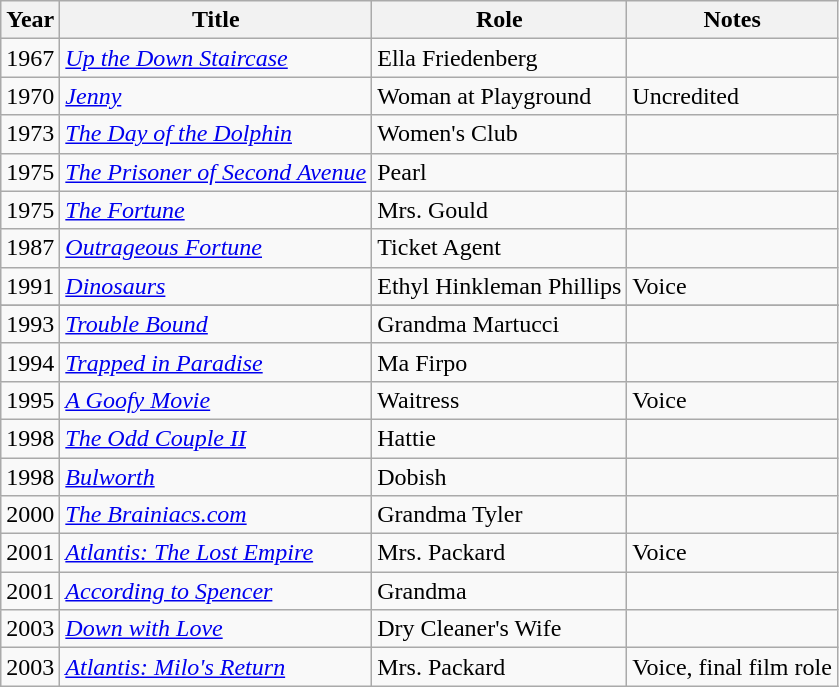<table class="wikitable">
<tr>
<th>Year</th>
<th>Title</th>
<th>Role</th>
<th>Notes</th>
</tr>
<tr>
<td>1967</td>
<td><em><a href='#'>Up the Down Staircase</a></em></td>
<td>Ella Friedenberg</td>
<td></td>
</tr>
<tr>
<td>1970</td>
<td><em><a href='#'>Jenny</a></em></td>
<td>Woman at Playground</td>
<td>Uncredited</td>
</tr>
<tr>
<td>1973</td>
<td><em><a href='#'>The Day of the Dolphin</a></em></td>
<td>Women's Club</td>
<td></td>
</tr>
<tr>
<td>1975</td>
<td><em><a href='#'>The Prisoner of Second Avenue</a></em></td>
<td>Pearl</td>
<td></td>
</tr>
<tr>
<td>1975</td>
<td><em><a href='#'>The Fortune</a></em></td>
<td>Mrs. Gould</td>
<td></td>
</tr>
<tr>
<td>1987</td>
<td><em><a href='#'>Outrageous Fortune</a></em></td>
<td>Ticket Agent</td>
<td></td>
</tr>
<tr>
<td>1991</td>
<td><em><a href='#'>Dinosaurs</a></em></td>
<td>Ethyl Hinkleman Phillips</td>
<td>Voice</td>
</tr>
<tr>
</tr>
<tr>
<td>1993</td>
<td><em><a href='#'>Trouble Bound</a></em></td>
<td>Grandma Martucci</td>
<td></td>
</tr>
<tr>
<td>1994</td>
<td><em><a href='#'>Trapped in Paradise</a></em></td>
<td>Ma Firpo</td>
<td></td>
</tr>
<tr>
<td>1995</td>
<td><em><a href='#'>A Goofy Movie</a></em></td>
<td>Waitress</td>
<td>Voice</td>
</tr>
<tr>
<td>1998</td>
<td><em><a href='#'>The Odd Couple II</a></em></td>
<td>Hattie</td>
<td></td>
</tr>
<tr>
<td>1998</td>
<td><em><a href='#'>Bulworth</a></em></td>
<td>Dobish</td>
<td></td>
</tr>
<tr>
<td>2000</td>
<td><em><a href='#'>The Brainiacs.com</a></em></td>
<td>Grandma Tyler</td>
<td></td>
</tr>
<tr>
<td>2001</td>
<td><em><a href='#'>Atlantis: The Lost Empire</a></em></td>
<td>Mrs. Packard</td>
<td>Voice</td>
</tr>
<tr>
<td>2001</td>
<td><em><a href='#'>According to Spencer</a></em></td>
<td>Grandma</td>
<td></td>
</tr>
<tr>
<td>2003</td>
<td><em><a href='#'>Down with Love</a></em></td>
<td>Dry Cleaner's Wife</td>
<td></td>
</tr>
<tr>
<td>2003</td>
<td><em><a href='#'>Atlantis: Milo's Return</a></em></td>
<td>Mrs. Packard</td>
<td>Voice, final film role</td>
</tr>
</table>
